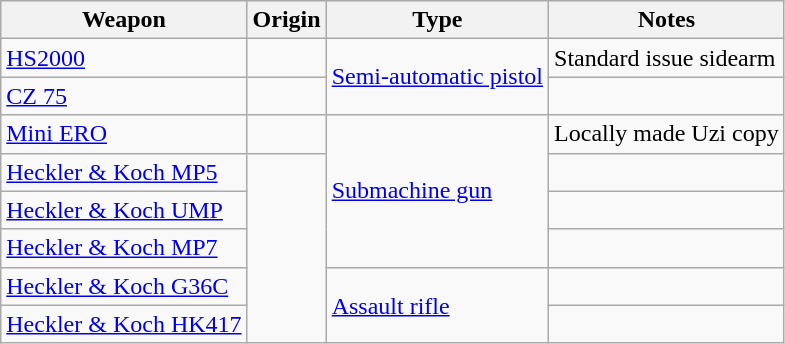<table class="wikitable">
<tr>
<th>Weapon</th>
<th>Origin</th>
<th>Type</th>
<th>Notes</th>
</tr>
<tr>
<td><a href='#'>HS2000</a></td>
<td></td>
<td rowspan="2"><a href='#'>Semi-automatic pistol</a></td>
<td>Standard issue sidearm</td>
</tr>
<tr>
<td><a href='#'>CZ 75</a></td>
<td></td>
<td></td>
</tr>
<tr>
<td><a href='#'>Mini ERO</a></td>
<td></td>
<td rowspan="4"><a href='#'>Submachine gun</a></td>
<td>Locally made Uzi copy</td>
</tr>
<tr>
<td><a href='#'>Heckler & Koch MP5</a></td>
<td rowspan="5"></td>
<td></td>
</tr>
<tr>
<td><a href='#'>Heckler & Koch UMP</a></td>
<td></td>
</tr>
<tr>
<td><a href='#'>Heckler & Koch MP7</a></td>
<td></td>
</tr>
<tr>
<td><a href='#'>Heckler & Koch G36C</a></td>
<td rowspan="2"><a href='#'>Assault rifle</a></td>
<td></td>
</tr>
<tr>
<td><a href='#'>Heckler & Koch HK417</a></td>
<td></td>
</tr>
</table>
